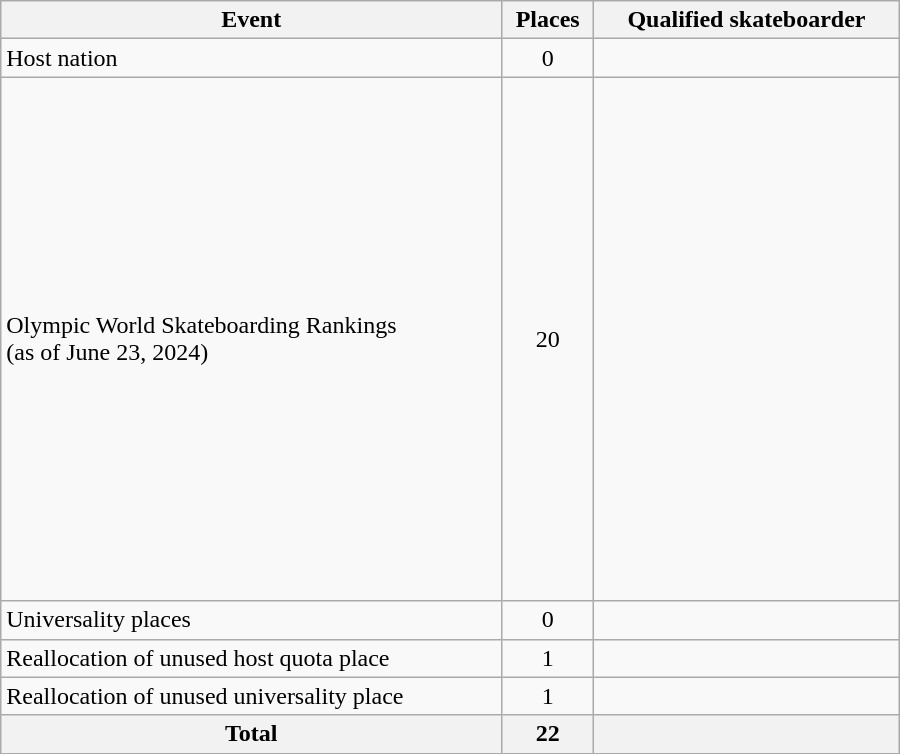<table class="wikitable" width=600>
<tr>
<th>Event</th>
<th>Places</th>
<th>Qualified skateboarder</th>
</tr>
<tr>
<td>Host nation</td>
<td align=center>0</td>
<td></td>
</tr>
<tr>
<td>Olympic World Skateboarding Rankings<br>(as of June 23, 2024)</td>
<td align=center>20</td>
<td><br><br><br><br><br><br><br><br><br><br><br><br><br><br><br><br><br><br><br></td>
</tr>
<tr>
<td>Universality places</td>
<td align=center>0</td>
<td></td>
</tr>
<tr>
<td>Reallocation of unused host quota place</td>
<td align=center>1</td>
<td></td>
</tr>
<tr>
<td>Reallocation of unused universality place</td>
<td align=center>1</td>
<td></td>
</tr>
<tr>
<th>Total</th>
<th>22</th>
<th></th>
</tr>
</table>
